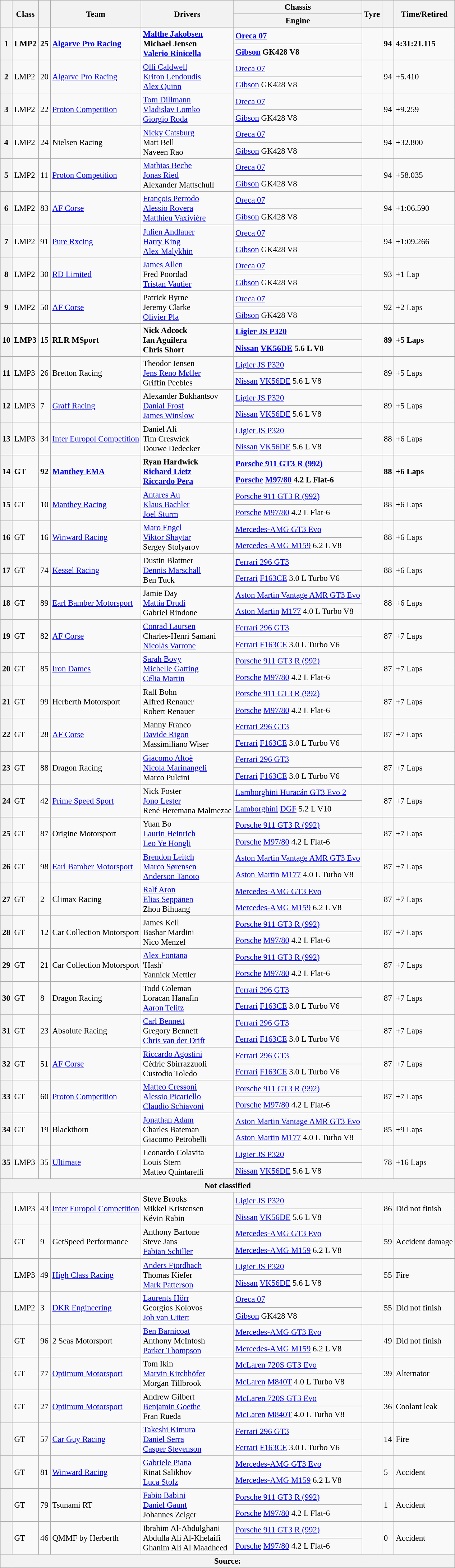<table class="wikitable" style="font-size:95%;">
<tr>
<th rowspan=2></th>
<th rowspan=2>Class</th>
<th rowspan=2></th>
<th rowspan=2>Team</th>
<th rowspan=2>Drivers</th>
<th>Chassis</th>
<th rowspan=2>Tyre</th>
<th rowspan=2></th>
<th rowspan=2>Time/Retired</th>
</tr>
<tr>
<th>Engine</th>
</tr>
<tr style="font-weight:bold;">
<th rowspan=2>1</th>
<td rowspan=2>LMP2</td>
<td rowspan=2>25</td>
<td rowspan=2> <a href='#'>Algarve Pro Racing</a></td>
<td rowspan=2> <a href='#'>Malthe Jakobsen</a><br> Michael Jensen<br> <a href='#'>Valerio Rinicella</a></td>
<td><a href='#'>Oreca 07</a></td>
<td rowspan=2></td>
<td rowspan=2>94</td>
<td rowspan=2>4:31:21.115</td>
</tr>
<tr style="font-weight:bold;">
<td><a href='#'>Gibson</a> GK428 V8</td>
</tr>
<tr>
<th rowspan=2>2</th>
<td rowspan=2>LMP2</td>
<td rowspan=2>20</td>
<td rowspan=2> <a href='#'>Algarve Pro Racing</a></td>
<td rowspan=2> <a href='#'>Olli Caldwell</a><br> <a href='#'>Kriton Lendoudis</a><br> <a href='#'>Alex Quinn</a></td>
<td><a href='#'>Oreca 07</a></td>
<td rowspan=2></td>
<td rowspan=2>94</td>
<td rowspan=2>+5.410</td>
</tr>
<tr>
<td><a href='#'>Gibson</a> GK428 V8</td>
</tr>
<tr>
<th rowspan=2>3</th>
<td rowspan=2>LMP2</td>
<td rowspan=2>22</td>
<td rowspan=2> <a href='#'>Proton Competition</a></td>
<td rowspan=2> <a href='#'>Tom Dillmann</a><br> <a href='#'>Vladislav Lomko</a><br> <a href='#'>Giorgio Roda</a></td>
<td><a href='#'>Oreca 07</a></td>
<td rowspan=2></td>
<td rowspan=2>94</td>
<td rowspan=2>+9.259</td>
</tr>
<tr>
<td><a href='#'>Gibson</a> GK428 V8</td>
</tr>
<tr>
<th rowspan=2>4</th>
<td rowspan=2>LMP2</td>
<td rowspan=2>24</td>
<td rowspan=2> Nielsen Racing</td>
<td rowspan=2> <a href='#'>Nicky Catsburg</a><br> Matt Bell<br> Naveen Rao</td>
<td><a href='#'>Oreca 07</a></td>
<td rowspan=2></td>
<td rowspan=2>94</td>
<td rowspan=2>+32.800</td>
</tr>
<tr>
<td><a href='#'>Gibson</a> GK428 V8</td>
</tr>
<tr>
<th rowspan=2>5</th>
<td rowspan=2>LMP2</td>
<td rowspan=2>11</td>
<td rowspan=2> <a href='#'>Proton Competition</a></td>
<td rowspan=2> <a href='#'>Mathias Beche</a><br> <a href='#'>Jonas Ried</a><br> Alexander Mattschull</td>
<td><a href='#'>Oreca 07</a></td>
<td rowspan=2></td>
<td rowspan=2>94</td>
<td rowspan=2>+58.035</td>
</tr>
<tr>
<td><a href='#'>Gibson</a> GK428 V8</td>
</tr>
<tr>
<th rowspan=2>6</th>
<td rowspan=2>LMP2</td>
<td rowspan=2>83</td>
<td rowspan=2> <a href='#'>AF Corse</a></td>
<td rowspan=2> <a href='#'>François Perrodo</a><br> <a href='#'>Alessio Rovera</a><br> <a href='#'>Matthieu Vaxivière</a></td>
<td><a href='#'>Oreca 07</a></td>
<td rowspan=2></td>
<td rowspan=2>94</td>
<td rowspan=2>+1:06.590</td>
</tr>
<tr>
<td><a href='#'>Gibson</a> GK428 V8</td>
</tr>
<tr>
<th rowspan=2>7</th>
<td rowspan=2>LMP2</td>
<td rowspan=2>91</td>
<td rowspan=2> <a href='#'>Pure Rxcing</a></td>
<td rowspan=2> <a href='#'>Julien Andlauer</a><br> <a href='#'>Harry King</a><br> <a href='#'>Alex Malykhin</a></td>
<td><a href='#'>Oreca 07</a></td>
<td rowspan=2></td>
<td rowspan=2>94</td>
<td rowspan=2>+1:09.266</td>
</tr>
<tr>
<td><a href='#'>Gibson</a> GK428 V8</td>
</tr>
<tr>
<th rowspan=2>8</th>
<td rowspan=2>LMP2</td>
<td rowspan=2>30</td>
<td rowspan=2> <a href='#'>RD Limited</a></td>
<td rowspan=2> <a href='#'>James Allen</a><br> Fred Poordad<br> <a href='#'>Tristan Vautier</a></td>
<td><a href='#'>Oreca 07</a></td>
<td rowspan=2></td>
<td rowspan=2>93</td>
<td rowspan=2>+1 Lap</td>
</tr>
<tr>
<td><a href='#'>Gibson</a> GK428 V8</td>
</tr>
<tr>
<th rowspan=2>9</th>
<td rowspan=2>LMP2</td>
<td rowspan=2>50</td>
<td rowspan=2> <a href='#'>AF Corse</a></td>
<td rowspan=2> Patrick Byrne<br> Jeremy Clarke<br> <a href='#'>Olivier Pla</a></td>
<td><a href='#'>Oreca 07</a></td>
<td rowspan=2></td>
<td rowspan=2>92</td>
<td rowspan=2>+2 Laps</td>
</tr>
<tr>
<td><a href='#'>Gibson</a> GK428 V8</td>
</tr>
<tr style="font-weight:bold;">
<th rowspan=2>10</th>
<td rowspan=2>LMP3</td>
<td rowspan=2>15</td>
<td rowspan=2> RLR MSport</td>
<td rowspan=2> Nick Adcock<br> Ian Aguilera<br> Chris Short</td>
<td><a href='#'>Ligier JS P320</a></td>
<td rowspan=2></td>
<td rowspan=2>89</td>
<td rowspan=2>+5 Laps</td>
</tr>
<tr style="font-weight:bold;">
<td><a href='#'>Nissan</a> <a href='#'>VK56DE</a> 5.6 L V8</td>
</tr>
<tr>
<th rowspan=2>11</th>
<td rowspan=2>LMP3</td>
<td rowspan=2>26</td>
<td rowspan=2> Bretton Racing</td>
<td rowspan=2> Theodor Jensen<br> <a href='#'>Jens Reno Møller</a><br> Griffin Peebles</td>
<td><a href='#'>Ligier JS P320</a></td>
<td rowspan=2></td>
<td rowspan=2>89</td>
<td rowspan=2>+5 Laps</td>
</tr>
<tr>
<td><a href='#'>Nissan</a> <a href='#'>VK56DE</a> 5.6 L V8</td>
</tr>
<tr>
<th rowspan=2>12</th>
<td rowspan=2>LMP3</td>
<td rowspan=2>7</td>
<td rowspan=2> <a href='#'>Graff Racing</a></td>
<td rowspan=2> Alexander Bukhantsov<br> <a href='#'>Danial Frost</a><br> <a href='#'>James Winslow</a></td>
<td><a href='#'>Ligier JS P320</a></td>
<td rowspan=2></td>
<td rowspan=2>89</td>
<td rowspan=2>+5 Laps</td>
</tr>
<tr>
<td><a href='#'>Nissan</a> <a href='#'>VK56DE</a> 5.6 L V8</td>
</tr>
<tr>
<th rowspan=2>13</th>
<td rowspan=2>LMP3</td>
<td rowspan=2>34</td>
<td rowspan=2> <a href='#'>Inter Europol Competition</a></td>
<td rowspan=2> Daniel Ali<br> Tim Creswick<br> Douwe Dedecker</td>
<td><a href='#'>Ligier JS P320</a></td>
<td rowspan=2></td>
<td rowspan=2>88</td>
<td rowspan=2>+6 Laps</td>
</tr>
<tr>
<td><a href='#'>Nissan</a> <a href='#'>VK56DE</a> 5.6 L V8</td>
</tr>
<tr style="font-weight:bold;">
<th rowspan=2>14</th>
<td rowspan=2>GT</td>
<td rowspan=2>92</td>
<td rowspan=2> <a href='#'>Manthey EMA</a></td>
<td rowspan=2> Ryan Hardwick<br> <a href='#'>Richard Lietz</a><br> <a href='#'>Riccardo Pera</a></td>
<td><a href='#'>Porsche 911 GT3 R (992)</a></td>
<td rowspan=2></td>
<td rowspan=2>88</td>
<td rowspan=2>+6 Laps</td>
</tr>
<tr style="font-weight:bold;">
<td><a href='#'>Porsche</a> <a href='#'>M97/80</a> 4.2 L Flat-6</td>
</tr>
<tr>
<th rowspan=2>15</th>
<td rowspan=2>GT</td>
<td rowspan=2>10</td>
<td rowspan=2> <a href='#'>Manthey Racing</a></td>
<td rowspan=2> <a href='#'>Antares Au</a><br> <a href='#'>Klaus Bachler</a><br> <a href='#'>Joel Sturm</a></td>
<td><a href='#'>Porsche 911 GT3 R (992)</a></td>
<td rowspan=2></td>
<td rowspan=2>88</td>
<td rowspan=2>+6 Laps</td>
</tr>
<tr>
<td><a href='#'>Porsche</a> <a href='#'>M97/80</a> 4.2 L Flat-6</td>
</tr>
<tr>
<th rowspan=2>16</th>
<td rowspan=2>GT</td>
<td rowspan=2>16</td>
<td rowspan=2> <a href='#'>Winward Racing</a></td>
<td rowspan=2> <a href='#'>Maro Engel</a><br> <a href='#'>Viktor Shaytar</a><br> Sergey Stolyarov</td>
<td><a href='#'>Mercedes-AMG GT3 Evo</a></td>
<td rowspan=2></td>
<td rowspan=2>88</td>
<td rowspan=2>+6 Laps</td>
</tr>
<tr>
<td><a href='#'>Mercedes-AMG M159</a> 6.2 L V8</td>
</tr>
<tr>
<th rowspan=2>17</th>
<td rowspan=2>GT</td>
<td rowspan=2>74</td>
<td rowspan=2> <a href='#'>Kessel Racing</a></td>
<td rowspan=2> Dustin Blattner<br> <a href='#'>Dennis Marschall</a><br> Ben Tuck</td>
<td><a href='#'>Ferrari 296 GT3</a></td>
<td rowspan=2></td>
<td rowspan=2>88</td>
<td rowspan=2>+6 Laps</td>
</tr>
<tr>
<td><a href='#'>Ferrari</a> <a href='#'>F163CE</a> 3.0 L Turbo V6</td>
</tr>
<tr>
<th rowspan=2>18</th>
<td rowspan=2>GT</td>
<td rowspan=2>89</td>
<td rowspan=2> <a href='#'>Earl Bamber Motorsport</a></td>
<td rowspan=2> Jamie Day<br> <a href='#'>Mattia Drudi</a><br> Gabriel Rindone</td>
<td><a href='#'>Aston Martin Vantage AMR GT3 Evo</a></td>
<td rowspan=2></td>
<td rowspan=2>88</td>
<td rowspan=2>+6 Laps</td>
</tr>
<tr>
<td><a href='#'>Aston Martin</a> <a href='#'>M177</a> 4.0 L Turbo V8</td>
</tr>
<tr>
<th rowspan=2>19</th>
<td rowspan=2>GT</td>
<td rowspan=2>82</td>
<td rowspan=2> <a href='#'>AF Corse</a></td>
<td rowspan=2> <a href='#'>Conrad Laursen</a><br> Charles-Henri Samani<br> <a href='#'>Nicolás Varrone</a></td>
<td><a href='#'>Ferrari 296 GT3</a></td>
<td rowspan=2></td>
<td rowspan=2>87</td>
<td rowspan=2>+7 Laps</td>
</tr>
<tr>
<td><a href='#'>Ferrari</a> <a href='#'>F163CE</a> 3.0 L Turbo V6</td>
</tr>
<tr>
<th rowspan=2>20</th>
<td rowspan=2>GT</td>
<td rowspan=2>85</td>
<td rowspan=2> <a href='#'>Iron Dames</a></td>
<td rowspan=2> <a href='#'>Sarah Bovy</a><br> <a href='#'>Michelle Gatting</a><br> <a href='#'>Célia Martin</a></td>
<td><a href='#'>Porsche 911 GT3 R (992)</a></td>
<td rowspan=2></td>
<td rowspan=2>87</td>
<td rowspan=2>+7 Laps</td>
</tr>
<tr>
<td><a href='#'>Porsche</a> <a href='#'>M97/80</a> 4.2 L Flat-6</td>
</tr>
<tr>
<th rowspan=2>21</th>
<td rowspan=2>GT</td>
<td rowspan=2>99</td>
<td rowspan=2> Herberth Motorsport</td>
<td rowspan=2> Ralf Bohn<br> Alfred Renauer<br> Robert Renauer</td>
<td><a href='#'>Porsche 911 GT3 R (992)</a></td>
<td rowspan=2></td>
<td rowspan=2>87</td>
<td rowspan=2>+7 Laps</td>
</tr>
<tr>
<td><a href='#'>Porsche</a> <a href='#'>M97/80</a> 4.2 L Flat-6</td>
</tr>
<tr>
<th rowspan=2>22</th>
<td rowspan=2>GT</td>
<td rowspan=2>28</td>
<td rowspan=2> <a href='#'>AF Corse</a></td>
<td rowspan=2> Manny Franco<br> <a href='#'>Davide Rigon</a><br> Massimiliano Wiser</td>
<td><a href='#'>Ferrari 296 GT3</a></td>
<td rowspan=2></td>
<td rowspan=2>87</td>
<td rowspan=2>+7 Laps</td>
</tr>
<tr>
<td><a href='#'>Ferrari</a> <a href='#'>F163CE</a> 3.0 L Turbo V6</td>
</tr>
<tr>
<th rowspan=2>23</th>
<td rowspan=2>GT</td>
<td rowspan=2>88</td>
<td rowspan=2> Dragon Racing</td>
<td rowspan=2> <a href='#'>Giacomo Altoè</a><br> <a href='#'>Nicola Marinangeli</a><br> Marco Pulcini</td>
<td><a href='#'>Ferrari 296 GT3</a></td>
<td rowspan=2></td>
<td rowspan=2>87</td>
<td rowspan=2>+7 Laps</td>
</tr>
<tr>
<td><a href='#'>Ferrari</a> <a href='#'>F163CE</a> 3.0 L Turbo V6</td>
</tr>
<tr>
<th rowspan=2>24</th>
<td rowspan=2>GT</td>
<td rowspan=2>42</td>
<td rowspan=2> <a href='#'>Prime Speed Sport</a></td>
<td rowspan=2> Nick Foster<br> <a href='#'>Jono Lester</a><br> René Heremana Malmezac</td>
<td><a href='#'>Lamborghini Huracán GT3 Evo 2</a></td>
<td rowspan=2></td>
<td rowspan=2>87</td>
<td rowspan=2>+7 Laps</td>
</tr>
<tr>
<td><a href='#'>Lamborghini</a> <a href='#'>DGF</a> 5.2 L V10</td>
</tr>
<tr>
<th rowspan=2>25</th>
<td rowspan=2>GT</td>
<td rowspan=2>87</td>
<td rowspan=2> Origine Motorsport</td>
<td rowspan=2> Yuan Bo<br> <a href='#'>Laurin Heinrich</a><br> <a href='#'>Leo Ye Hongli</a></td>
<td><a href='#'>Porsche 911 GT3 R (992)</a></td>
<td rowspan=2></td>
<td rowspan=2>87</td>
<td rowspan=2>+7 Laps</td>
</tr>
<tr>
<td><a href='#'>Porsche</a> <a href='#'>M97/80</a> 4.2 L Flat-6</td>
</tr>
<tr>
<th rowspan=2>26</th>
<td rowspan=2>GT</td>
<td rowspan=2>98</td>
<td rowspan=2> <a href='#'>Earl Bamber Motorsport</a></td>
<td rowspan=2> <a href='#'>Brendon Leitch</a><br> <a href='#'>Marco Sørensen</a><br> <a href='#'>Anderson Tanoto</a></td>
<td><a href='#'>Aston Martin Vantage AMR GT3 Evo</a></td>
<td rowspan=2></td>
<td rowspan=2>87</td>
<td rowspan=2>+7 Laps</td>
</tr>
<tr>
<td><a href='#'>Aston Martin</a> <a href='#'>M177</a> 4.0 L Turbo V8</td>
</tr>
<tr>
<th rowspan=2>27</th>
<td rowspan=2>GT</td>
<td rowspan=2>2</td>
<td rowspan=2> Climax Racing</td>
<td rowspan=2> <a href='#'>Ralf Aron</a><br> <a href='#'>Elias Seppänen</a><br> Zhou Bihuang</td>
<td><a href='#'>Mercedes-AMG GT3 Evo</a></td>
<td rowspan=2></td>
<td rowspan=2>87</td>
<td rowspan=2>+7 Laps</td>
</tr>
<tr>
<td><a href='#'>Mercedes-AMG M159</a> 6.2 L V8</td>
</tr>
<tr>
<th rowspan=2>28</th>
<td rowspan=2>GT</td>
<td rowspan=2>12</td>
<td rowspan=2> Car Collection Motorsport</td>
<td rowspan=2> James Kell<br> Bashar Mardini<br> Nico Menzel</td>
<td><a href='#'>Porsche 911 GT3 R (992)</a></td>
<td rowspan=2></td>
<td rowspan=2>87</td>
<td rowspan=2>+7 Laps</td>
</tr>
<tr>
<td><a href='#'>Porsche</a> <a href='#'>M97/80</a> 4.2 L Flat-6</td>
</tr>
<tr>
<th rowspan=2>29</th>
<td rowspan=2>GT</td>
<td rowspan=2>21</td>
<td rowspan=2> Car Collection Motorsport</td>
<td rowspan=2> <a href='#'>Alex Fontana</a><br> 'Hash'<br> Yannick Mettler</td>
<td><a href='#'>Porsche 911 GT3 R (992)</a></td>
<td rowspan=2></td>
<td rowspan=2>87</td>
<td rowspan=2>+7 Laps</td>
</tr>
<tr>
<td><a href='#'>Porsche</a> <a href='#'>M97/80</a> 4.2 L Flat-6</td>
</tr>
<tr>
<th rowspan=2>30</th>
<td rowspan=2>GT</td>
<td rowspan=2>8</td>
<td rowspan=2> Dragon Racing</td>
<td rowspan=2> Todd Coleman<br> Loracan Hanafin<br> <a href='#'>Aaron Telitz</a></td>
<td><a href='#'>Ferrari 296 GT3</a></td>
<td rowspan=2></td>
<td rowspan=2>87</td>
<td rowspan=2>+7 Laps</td>
</tr>
<tr>
<td><a href='#'>Ferrari</a> <a href='#'>F163CE</a> 3.0 L Turbo V6</td>
</tr>
<tr>
<th rowspan=2>31</th>
<td rowspan=2>GT</td>
<td rowspan=2>23</td>
<td rowspan=2> Absolute Racing</td>
<td rowspan=2> <a href='#'>Carl Bennett</a><br> Gregory Bennett<br> <a href='#'>Chris van der Drift</a></td>
<td><a href='#'>Ferrari 296 GT3</a></td>
<td rowspan=2></td>
<td rowspan=2>87</td>
<td rowspan=2>+7 Laps</td>
</tr>
<tr>
<td><a href='#'>Ferrari</a> <a href='#'>F163CE</a> 3.0 L Turbo V6</td>
</tr>
<tr>
<th rowspan=2>32</th>
<td rowspan=2>GT</td>
<td rowspan=2>51</td>
<td rowspan=2> <a href='#'>AF Corse</a></td>
<td rowspan=2> <a href='#'>Riccardo Agostini</a><br> Cédric Sbirrazzuoli<br> Custodio Toledo</td>
<td><a href='#'>Ferrari 296 GT3</a></td>
<td rowspan=2></td>
<td rowspan=2>87</td>
<td rowspan=2>+7 Laps</td>
</tr>
<tr>
<td><a href='#'>Ferrari</a> <a href='#'>F163CE</a> 3.0 L Turbo V6</td>
</tr>
<tr>
<th rowspan=2>33</th>
<td rowspan=2>GT</td>
<td rowspan=2>60</td>
<td rowspan=2> <a href='#'>Proton Competition</a></td>
<td rowspan=2> <a href='#'>Matteo Cressoni</a><br> <a href='#'>Alessio Picariello</a><br> <a href='#'>Claudio Schiavoni</a></td>
<td><a href='#'>Porsche 911 GT3 R (992)</a></td>
<td rowspan=2></td>
<td rowspan=2>87</td>
<td rowspan=2>+7 Laps</td>
</tr>
<tr>
<td><a href='#'>Porsche</a> <a href='#'>M97/80</a> 4.2 L Flat-6</td>
</tr>
<tr>
<th rowspan=2>34</th>
<td rowspan=2>GT</td>
<td rowspan=2>19</td>
<td rowspan=2> Blackthorn</td>
<td rowspan=2> <a href='#'>Jonathan Adam</a><br> Charles Bateman<br> Giacomo Petrobelli</td>
<td><a href='#'>Aston Martin Vantage AMR GT3 Evo</a></td>
<td rowspan=2></td>
<td rowspan=2>85</td>
<td rowspan=2>+9 Laps</td>
</tr>
<tr>
<td><a href='#'>Aston Martin</a> <a href='#'>M177</a> 4.0 L Turbo V8</td>
</tr>
<tr>
<th rowspan=2>35</th>
<td rowspan=2>LMP3</td>
<td rowspan=2>35</td>
<td rowspan=2> <a href='#'>Ultimate</a></td>
<td rowspan=2> Leonardo Colavita<br> Louis Stern<br> Matteo Quintarelli</td>
<td><a href='#'>Ligier JS P320</a></td>
<td rowspan=2></td>
<td rowspan=2>78</td>
<td rowspan=2>+16 Laps</td>
</tr>
<tr>
<td><a href='#'>Nissan</a> <a href='#'>VK56DE</a> 5.6 L V8</td>
</tr>
<tr>
<th colspan=9>Not classified</th>
</tr>
<tr>
<th rowspan=2></th>
<td rowspan=2>LMP3</td>
<td rowspan=2>43</td>
<td rowspan=2> <a href='#'>Inter Europol Competition</a></td>
<td rowspan=2> Steve Brooks<br> Mikkel Kristensen<br> Kévin Rabin</td>
<td><a href='#'>Ligier JS P320</a></td>
<td rowspan=2></td>
<td rowspan=2>86</td>
<td rowspan=2>Did not finish</td>
</tr>
<tr>
<td><a href='#'>Nissan</a> <a href='#'>VK56DE</a> 5.6 L V8</td>
</tr>
<tr>
<th rowspan=2></th>
<td rowspan=2>GT</td>
<td rowspan=2>9</td>
<td rowspan=2> GetSpeed Performance</td>
<td rowspan=2> Anthony Bartone<br> Steve Jans<br> <a href='#'>Fabian Schiller</a></td>
<td><a href='#'>Mercedes-AMG GT3 Evo</a></td>
<td rowspan=2></td>
<td rowspan=2>59</td>
<td rowspan=2>Accident damage</td>
</tr>
<tr>
<td><a href='#'>Mercedes-AMG M159</a> 6.2 L V8</td>
</tr>
<tr>
<th rowspan=2></th>
<td rowspan=2>LMP3</td>
<td rowspan=2>49</td>
<td rowspan=2> <a href='#'>High Class Racing</a></td>
<td rowspan=2> <a href='#'>Anders Fjordbach</a><br> Thomas Kiefer<br> <a href='#'>Mark Patterson</a></td>
<td><a href='#'>Ligier JS P320</a></td>
<td rowspan=2></td>
<td rowspan=2>55</td>
<td rowspan=2>Fire</td>
</tr>
<tr>
<td><a href='#'>Nissan</a> <a href='#'>VK56DE</a> 5.6 L V8</td>
</tr>
<tr>
<th rowspan=2></th>
<td rowspan=2>LMP2</td>
<td rowspan=2>3</td>
<td rowspan=2> <a href='#'>DKR Engineering</a></td>
<td rowspan=2> <a href='#'>Laurents Hörr</a><br> Georgios Kolovos<br> <a href='#'>Job van Uitert</a></td>
<td><a href='#'>Oreca 07</a></td>
<td rowspan=2></td>
<td rowspan=2>55</td>
<td rowspan=2>Did not finish</td>
</tr>
<tr>
<td><a href='#'>Gibson</a> GK428 V8</td>
</tr>
<tr>
<th rowspan=2></th>
<td rowspan=2>GT</td>
<td rowspan=2>96</td>
<td rowspan=2> 2 Seas Motorsport</td>
<td rowspan=2> <a href='#'>Ben Barnicoat</a><br> Anthony McIntosh<br> <a href='#'>Parker Thompson</a></td>
<td><a href='#'>Mercedes-AMG GT3 Evo</a></td>
<td rowspan=2></td>
<td rowspan=2>49</td>
<td rowspan=2>Did not finish</td>
</tr>
<tr>
<td><a href='#'>Mercedes-AMG M159</a> 6.2 L V8</td>
</tr>
<tr>
<th rowspan=2></th>
<td rowspan=2>GT</td>
<td rowspan=2>77</td>
<td rowspan=2> <a href='#'>Optimum Motorsport</a></td>
<td rowspan=2> Tom Ikin<br> <a href='#'>Marvin Kirchhöfer</a><br> Morgan Tillbrook</td>
<td><a href='#'>McLaren 720S GT3 Evo</a></td>
<td rowspan=2></td>
<td rowspan=2>39</td>
<td rowspan=2>Alternator</td>
</tr>
<tr>
<td><a href='#'>McLaren</a> <a href='#'>M840T</a> 4.0 L Turbo V8</td>
</tr>
<tr>
<th rowspan=2></th>
<td rowspan=2>GT</td>
<td rowspan=2>27</td>
<td rowspan=2> <a href='#'>Optimum Motorsport</a></td>
<td rowspan=2> Andrew Gilbert<br> <a href='#'>Benjamin Goethe</a><br> Fran Rueda</td>
<td><a href='#'>McLaren 720S GT3 Evo</a></td>
<td rowspan=2></td>
<td rowspan=2>36</td>
<td rowspan=2>Coolant leak</td>
</tr>
<tr>
<td><a href='#'>McLaren</a> <a href='#'>M840T</a> 4.0 L Turbo V8</td>
</tr>
<tr>
<th rowspan=2></th>
<td rowspan=2>GT</td>
<td rowspan=2>57</td>
<td rowspan=2> <a href='#'>Car Guy Racing</a></td>
<td rowspan=2> <a href='#'>Takeshi Kimura</a><br> <a href='#'>Daniel Serra</a><br> <a href='#'>Casper Stevenson</a></td>
<td><a href='#'>Ferrari 296 GT3</a></td>
<td rowspan=2></td>
<td rowspan=2>14</td>
<td rowspan=2>Fire</td>
</tr>
<tr>
<td><a href='#'>Ferrari</a> <a href='#'>F163CE</a> 3.0 L Turbo V6</td>
</tr>
<tr>
<th rowspan=2></th>
<td rowspan=2>GT</td>
<td rowspan=2>81</td>
<td rowspan=2> <a href='#'>Winward Racing</a></td>
<td rowspan=2> <a href='#'>Gabriele Piana</a><br> Rinat Salikhov<br> <a href='#'>Luca Stolz</a></td>
<td><a href='#'>Mercedes-AMG GT3 Evo</a></td>
<td rowspan=2></td>
<td rowspan=2>5</td>
<td rowspan=2>Accident</td>
</tr>
<tr>
<td><a href='#'>Mercedes-AMG M159</a> 6.2 L V8</td>
</tr>
<tr>
<th rowspan=2></th>
<td rowspan=2>GT</td>
<td rowspan=2>79</td>
<td rowspan=2> Tsunami RT</td>
<td rowspan=2> <a href='#'>Fabio Babini</a><br> <a href='#'>Daniel Gaunt</a><br> Johannes Zelger</td>
<td><a href='#'>Porsche 911 GT3 R (992)</a></td>
<td rowspan=2></td>
<td rowspan=2>1</td>
<td rowspan=2>Accident</td>
</tr>
<tr>
<td><a href='#'>Porsche</a> <a href='#'>M97/80</a> 4.2 L Flat-6</td>
</tr>
<tr>
<th rowspan=2></th>
<td rowspan=2>GT</td>
<td rowspan=2>46</td>
<td rowspan=2> QMMF by Herberth</td>
<td rowspan=2> Ibrahim Al-Abdulghani<br> Abdulla Ali Al-Khelaifi<br> Ghanim Ali Al Maadheed</td>
<td><a href='#'>Porsche 911 GT3 R (992)</a></td>
<td rowspan=2></td>
<td rowspan=2>0</td>
<td rowspan=2>Accident</td>
</tr>
<tr>
<td><a href='#'>Porsche</a> <a href='#'>M97/80</a> 4.2 L Flat-6</td>
</tr>
<tr>
<th colspan="9">Source:</th>
</tr>
</table>
